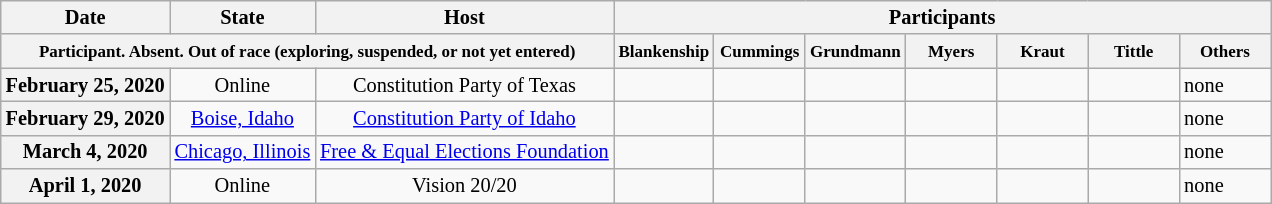<table class="wikitable" style="font-size:85%">
<tr>
<th style="white-space:nowrap;">Date</th>
<th>State</th>
<th>Host</th>
<th scope="col" colspan="18">Participants</th>
</tr>
<tr>
<th colspan="3"><small> Participant.  Absent.  Out of race (exploring, suspended, or not yet entered)</small></th>
<th scope="col" style="width:4em;"><small>Blankenship</small></th>
<th scope="col" style="width:4em;"><small>Cummings</small></th>
<th scope="col" style="width:4em;"><small>Grundmann</small></th>
<th scope="col" style="width:4em;"><small>Myers</small></th>
<th scope="col" style="width:4em;"><small>Kraut</small></th>
<th scope="col" style="width:4em;"><small>Tittle</small></th>
<th scope="col" style="width:4em;"><small>Others</small></th>
</tr>
<tr>
<th style="white-space:nowrap; text-align:center;">February 25, 2020</th>
<td style="white-space:nowrap; text-align:center;">Online</td>
<td style="white-space:nowrap; text-align:center;">Constitution Party of Texas</td>
<td></td>
<td></td>
<td></td>
<td></td>
<td></td>
<td></td>
<td>none</td>
</tr>
<tr>
<th style="white-space:nowrap; text-align:center;">February 29, 2020</th>
<td style="white-space:nowrap; text-align:center;"><a href='#'>Boise, Idaho</a></td>
<td style="white-space:nowrap; text-align:center;"><a href='#'>Constitution Party of Idaho</a></td>
<td></td>
<td></td>
<td></td>
<td></td>
<td></td>
<td></td>
<td>none</td>
</tr>
<tr>
<th style="white-space:nowrap; text-align:center;">March 4, 2020</th>
<td style="white-space:nowrap; text-align:center;"><a href='#'>Chicago, Illinois</a></td>
<td style="white-space:nowrap; text-align:center;"><a href='#'>Free & Equal Elections Foundation</a></td>
<td></td>
<td></td>
<td></td>
<td></td>
<td></td>
<td></td>
<td>none</td>
</tr>
<tr>
<th style="white-space:nowrap; text-align:center;">April 1, 2020</th>
<td style="white-space:nowrap; text-align:center;">Online</td>
<td style="white-space:nowrap; text-align:center;">Vision 20/20</td>
<td></td>
<td></td>
<td></td>
<td></td>
<td></td>
<td></td>
<td>none</td>
</tr>
</table>
